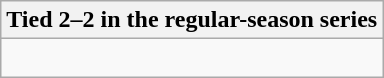<table class="wikitable collapsible collapsed">
<tr>
<th>Tied 2–2 in the regular-season series</th>
</tr>
<tr>
<td><br>


</td>
</tr>
</table>
